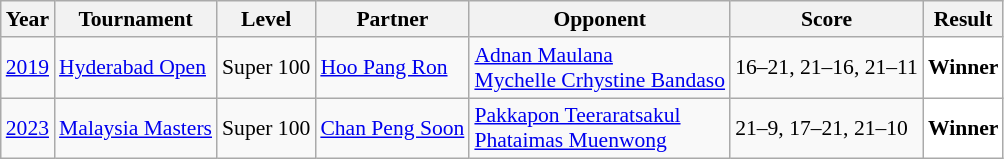<table class="sortable wikitable" style="font-size: 90%;">
<tr>
<th>Year</th>
<th>Tournament</th>
<th>Level</th>
<th>Partner</th>
<th>Opponent</th>
<th>Score</th>
<th>Result</th>
</tr>
<tr>
<td align="center"><a href='#'>2019</a></td>
<td align="left"><a href='#'>Hyderabad Open</a></td>
<td align="left">Super 100</td>
<td align="left"> <a href='#'>Hoo Pang Ron</a></td>
<td align="left"> <a href='#'>Adnan Maulana</a> <br>  <a href='#'>Mychelle Crhystine Bandaso</a></td>
<td align="left">16–21, 21–16, 21–11</td>
<td style="text-align:left; background:white"> <strong>Winner</strong></td>
</tr>
<tr>
<td align="center"><a href='#'>2023</a></td>
<td align="left"><a href='#'>Malaysia Masters</a></td>
<td align="left">Super 100</td>
<td align="left"> <a href='#'>Chan Peng Soon</a></td>
<td align="left"> <a href='#'>Pakkapon Teeraratsakul</a><br> <a href='#'>Phataimas Muenwong</a></td>
<td align="left">21–9, 17–21, 21–10</td>
<td style="text-align:left; background:white"> <strong>Winner</strong></td>
</tr>
</table>
